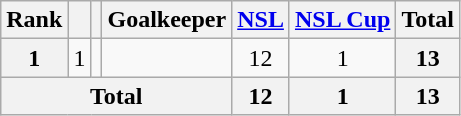<table class="wikitable sortable" style="text-align:center">
<tr>
<th>Rank</th>
<th></th>
<th></th>
<th>Goalkeeper</th>
<th><a href='#'>NSL</a></th>
<th><a href='#'>NSL Cup</a></th>
<th>Total</th>
</tr>
<tr>
<th>1</th>
<td>1</td>
<td></td>
<td align="left"></td>
<td>12</td>
<td>1</td>
<th>13</th>
</tr>
<tr>
<th colspan="4">Total</th>
<th>12</th>
<th>1</th>
<th>13</th>
</tr>
</table>
